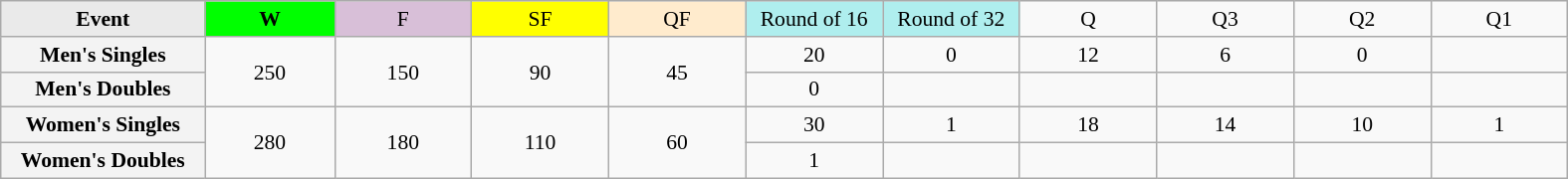<table class=wikitable style=font-size:90%;text-align:center>
<tr>
<td style="width:130px; background:#eaeaea;"><strong>Event</strong></td>
<td style="width:80px; background:lime;"><strong>W</strong></td>
<td style="width:85px; background:thistle;">F</td>
<td style="width:85px; background:#ff0;">SF</td>
<td style="width:85px; background:#ffebcd;">QF</td>
<td style="width:85px; background:#afeeee;">Round of 16</td>
<td style="width:85px; background:#afeeee;">Round of 32</td>
<td width=85>Q</td>
<td width=85>Q3</td>
<td width=85>Q2</td>
<td width=85>Q1</td>
</tr>
<tr>
<th style="background:#f3f3f3;">Men's Singles</th>
<td rowspan=2>250</td>
<td rowspan=2>150</td>
<td rowspan=2>90</td>
<td rowspan=2>45</td>
<td>20</td>
<td>0</td>
<td>12</td>
<td>6</td>
<td>0</td>
<td></td>
</tr>
<tr>
<th style="background:#f3f3f3;">Men's Doubles</th>
<td>0</td>
<td></td>
<td></td>
<td></td>
<td></td>
<td></td>
</tr>
<tr>
<th style="background:#f3f3f3;">Women's Singles</th>
<td rowspan=2>280</td>
<td rowspan=2>180</td>
<td rowspan=2>110</td>
<td rowspan=2>60</td>
<td>30</td>
<td>1</td>
<td>18</td>
<td>14</td>
<td>10</td>
<td>1</td>
</tr>
<tr>
<th style="background:#f3f3f3;">Women's Doubles</th>
<td>1</td>
<td></td>
<td></td>
<td></td>
<td></td>
<td></td>
</tr>
</table>
